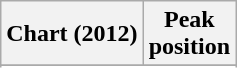<table class="wikitable plainrowheaders sortable">
<tr>
<th scope="col">Chart (2012)</th>
<th scope="col">Peak<br> position</th>
</tr>
<tr>
</tr>
<tr>
</tr>
<tr>
</tr>
<tr>
</tr>
</table>
